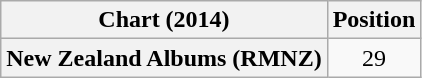<table class="wikitable plainrowheaders">
<tr>
<th scope="col">Chart (2014)</th>
<th scope="col">Position</th>
</tr>
<tr>
<th scope="row">New Zealand Albums (RMNZ)</th>
<td align="center">29</td>
</tr>
</table>
